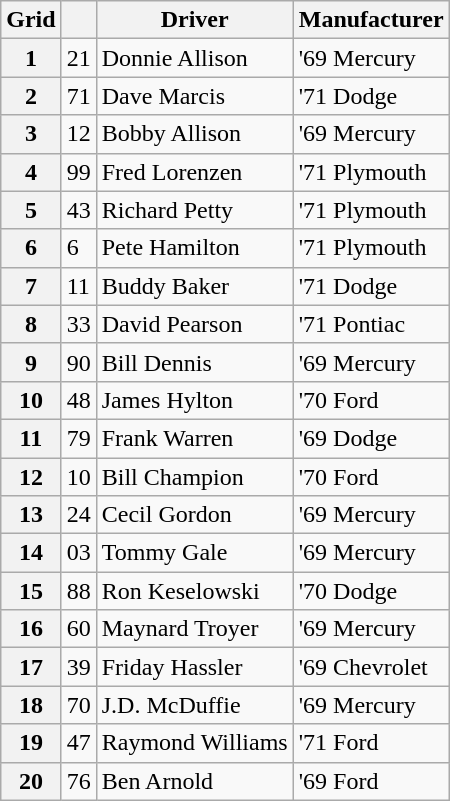<table class="wikitable">
<tr>
<th>Grid</th>
<th></th>
<th>Driver</th>
<th>Manufacturer</th>
</tr>
<tr>
<th>1</th>
<td>21</td>
<td>Donnie Allison</td>
<td>'69 Mercury</td>
</tr>
<tr>
<th>2</th>
<td>71</td>
<td>Dave Marcis</td>
<td>'71 Dodge</td>
</tr>
<tr>
<th>3</th>
<td>12</td>
<td>Bobby Allison</td>
<td>'69 Mercury</td>
</tr>
<tr>
<th>4</th>
<td>99</td>
<td>Fred Lorenzen</td>
<td>'71 Plymouth</td>
</tr>
<tr>
<th>5</th>
<td>43</td>
<td>Richard Petty</td>
<td>'71 Plymouth</td>
</tr>
<tr>
<th>6</th>
<td>6</td>
<td>Pete Hamilton</td>
<td>'71 Plymouth</td>
</tr>
<tr>
<th>7</th>
<td>11</td>
<td>Buddy Baker</td>
<td>'71 Dodge</td>
</tr>
<tr>
<th>8</th>
<td>33</td>
<td>David Pearson</td>
<td>'71 Pontiac</td>
</tr>
<tr>
<th>9</th>
<td>90</td>
<td>Bill Dennis</td>
<td>'69 Mercury</td>
</tr>
<tr>
<th>10</th>
<td>48</td>
<td>James Hylton</td>
<td>'70 Ford</td>
</tr>
<tr>
<th>11</th>
<td>79</td>
<td>Frank Warren</td>
<td>'69 Dodge</td>
</tr>
<tr>
<th>12</th>
<td>10</td>
<td>Bill Champion</td>
<td>'70 Ford</td>
</tr>
<tr>
<th>13</th>
<td>24</td>
<td>Cecil Gordon</td>
<td>'69 Mercury</td>
</tr>
<tr>
<th>14</th>
<td>03</td>
<td>Tommy Gale</td>
<td>'69 Mercury</td>
</tr>
<tr>
<th>15</th>
<td>88</td>
<td>Ron Keselowski</td>
<td>'70 Dodge</td>
</tr>
<tr>
<th>16</th>
<td>60</td>
<td>Maynard Troyer</td>
<td>'69 Mercury</td>
</tr>
<tr>
<th>17</th>
<td>39</td>
<td>Friday Hassler</td>
<td>'69 Chevrolet</td>
</tr>
<tr>
<th>18</th>
<td>70</td>
<td>J.D. McDuffie</td>
<td>'69 Mercury</td>
</tr>
<tr>
<th>19</th>
<td>47</td>
<td>Raymond Williams</td>
<td>'71 Ford</td>
</tr>
<tr>
<th>20</th>
<td>76</td>
<td>Ben Arnold</td>
<td>'69 Ford</td>
</tr>
</table>
